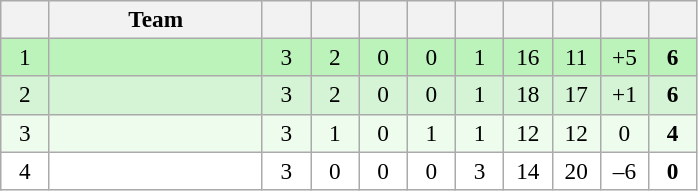<table class="wikitable" style="text-align: center; font-size: 97%;">
<tr>
<th width="25"></th>
<th width="135">Team</th>
<th width="25"></th>
<th width="25"></th>
<th width="25"></th>
<th width="25"></th>
<th width="25"></th>
<th width="25"></th>
<th width="25"></th>
<th width="25"></th>
<th width="25"></th>
</tr>
<tr style="background-color: #bbf3bb;">
<td>1</td>
<td align=left></td>
<td>3</td>
<td>2</td>
<td>0</td>
<td>0</td>
<td>1</td>
<td>16</td>
<td>11</td>
<td>+5</td>
<td><strong>6</strong></td>
</tr>
<tr style="background-color: #d5f4d5;">
<td>2</td>
<td align=left></td>
<td>3</td>
<td>2</td>
<td>0</td>
<td>0</td>
<td>1</td>
<td>18</td>
<td>17</td>
<td>+1</td>
<td><strong>6</strong></td>
</tr>
<tr style="background-color: #edfced;">
<td>3</td>
<td align=left></td>
<td>3</td>
<td>1</td>
<td>0</td>
<td>1</td>
<td>1</td>
<td>12</td>
<td>12</td>
<td>0</td>
<td><strong>4</strong></td>
</tr>
<tr style="background-color: #fefffe;">
<td>4</td>
<td align=left></td>
<td>3</td>
<td>0</td>
<td>0</td>
<td>0</td>
<td>3</td>
<td>14</td>
<td>20</td>
<td>–6</td>
<td><strong>0</strong></td>
</tr>
</table>
